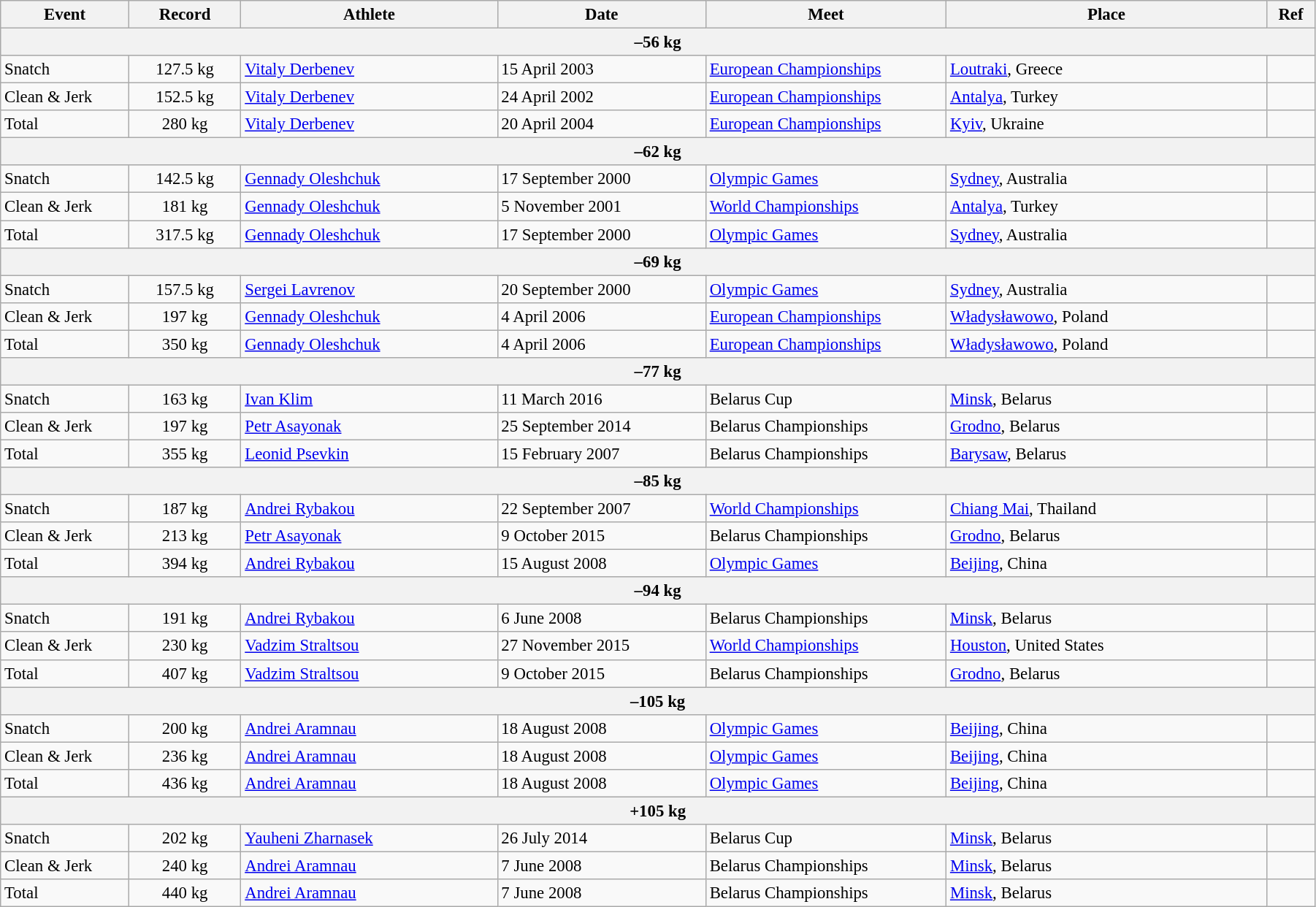<table class="wikitable" style="font-size:95%; width: 95%;">
<tr>
<th width=8%>Event</th>
<th width=7%>Record</th>
<th width=16%>Athlete</th>
<th width=13%>Date</th>
<th width=15%>Meet</th>
<th width=20%>Place</th>
<th width=3%>Ref</th>
</tr>
<tr bgcolor="#DDDDDD">
<th colspan="7">–56 kg</th>
</tr>
<tr>
<td>Snatch</td>
<td align="center">127.5 kg</td>
<td><a href='#'>Vitaly Derbenev</a></td>
<td>15 April 2003</td>
<td><a href='#'>European Championships</a></td>
<td><a href='#'>Loutraki</a>, Greece</td>
<td></td>
</tr>
<tr>
<td>Clean & Jerk</td>
<td align="center">152.5 kg</td>
<td><a href='#'>Vitaly Derbenev</a></td>
<td>24 April 2002</td>
<td><a href='#'>European Championships</a></td>
<td><a href='#'>Antalya</a>, Turkey</td>
<td></td>
</tr>
<tr>
<td>Total</td>
<td align="center">280 kg</td>
<td><a href='#'>Vitaly Derbenev</a></td>
<td>20 April 2004</td>
<td><a href='#'>European Championships</a></td>
<td><a href='#'>Kyiv</a>, Ukraine</td>
<td></td>
</tr>
<tr bgcolor="#DDDDDD">
<th colspan="7">–62 kg</th>
</tr>
<tr>
<td>Snatch</td>
<td align="center">142.5 kg</td>
<td><a href='#'>Gennady Oleshchuk</a></td>
<td>17 September 2000</td>
<td><a href='#'>Olympic Games</a></td>
<td><a href='#'>Sydney</a>, Australia</td>
<td></td>
</tr>
<tr>
<td>Clean & Jerk</td>
<td align="center">181 kg</td>
<td><a href='#'>Gennady Oleshchuk</a></td>
<td>5 November 2001</td>
<td><a href='#'>World Championships</a></td>
<td><a href='#'>Antalya</a>, Turkey</td>
<td></td>
</tr>
<tr>
<td>Total</td>
<td align="center">317.5 kg</td>
<td><a href='#'>Gennady Oleshchuk</a></td>
<td>17 September 2000</td>
<td><a href='#'>Olympic Games</a></td>
<td><a href='#'>Sydney</a>, Australia</td>
<td></td>
</tr>
<tr bgcolor="#DDDDDD">
<th colspan="7">–69 kg</th>
</tr>
<tr>
<td>Snatch</td>
<td align="center">157.5 kg</td>
<td><a href='#'>Sergei Lavrenov</a></td>
<td>20 September 2000</td>
<td><a href='#'>Olympic Games</a></td>
<td><a href='#'>Sydney</a>, Australia</td>
<td></td>
</tr>
<tr>
<td>Clean & Jerk</td>
<td align="center">197 kg</td>
<td><a href='#'>Gennady Oleshchuk</a></td>
<td>4 April 2006</td>
<td><a href='#'>European Championships</a></td>
<td><a href='#'>Władysławowo</a>, Poland</td>
<td></td>
</tr>
<tr>
<td>Total</td>
<td align="center">350 kg</td>
<td><a href='#'>Gennady Oleshchuk</a></td>
<td>4 April 2006</td>
<td><a href='#'>European Championships</a></td>
<td><a href='#'>Władysławowo</a>, Poland</td>
<td></td>
</tr>
<tr bgcolor="#DDDDDD">
<th colspan="7">–77 kg</th>
</tr>
<tr>
<td>Snatch</td>
<td align="center">163 kg</td>
<td><a href='#'>Ivan Klim</a></td>
<td>11 March 2016</td>
<td>Belarus Cup</td>
<td><a href='#'>Minsk</a>, Belarus</td>
<td></td>
</tr>
<tr>
<td>Clean & Jerk</td>
<td align="center">197 kg</td>
<td><a href='#'>Petr Asayonak</a></td>
<td>25 September 2014</td>
<td>Belarus Championships</td>
<td><a href='#'>Grodno</a>, Belarus</td>
<td></td>
</tr>
<tr>
<td>Total</td>
<td align="center">355 kg</td>
<td><a href='#'>Leonid Psevkin</a></td>
<td>15 February 2007</td>
<td>Belarus Championships</td>
<td><a href='#'>Barysaw</a>, Belarus</td>
<td></td>
</tr>
<tr bgcolor="#DDDDDD">
<th colspan="7">–85 kg</th>
</tr>
<tr>
<td>Snatch</td>
<td align="center">187 kg</td>
<td><a href='#'>Andrei Rybakou</a></td>
<td>22 September 2007</td>
<td><a href='#'>World Championships</a></td>
<td><a href='#'>Chiang Mai</a>, Thailand</td>
<td></td>
</tr>
<tr>
<td>Clean & Jerk</td>
<td align="center">213 kg</td>
<td><a href='#'>Petr Asayonak</a></td>
<td>9 October 2015</td>
<td>Belarus Championships</td>
<td><a href='#'>Grodno</a>, Belarus</td>
<td></td>
</tr>
<tr>
<td>Total</td>
<td align="center">394 kg</td>
<td><a href='#'>Andrei Rybakou</a></td>
<td>15 August 2008</td>
<td><a href='#'>Olympic Games</a></td>
<td><a href='#'>Beijing</a>, China</td>
<td></td>
</tr>
<tr bgcolor="#DDDDDD">
<th colspan="7">–94 kg</th>
</tr>
<tr>
<td>Snatch</td>
<td align="center">191 kg</td>
<td><a href='#'>Andrei Rybakou</a></td>
<td>6 June 2008</td>
<td>Belarus Championships</td>
<td><a href='#'>Minsk</a>, Belarus</td>
<td></td>
</tr>
<tr>
<td>Clean & Jerk</td>
<td align="center">230 kg</td>
<td><a href='#'>Vadzim Straltsou</a></td>
<td>27 November 2015</td>
<td><a href='#'>World Championships</a></td>
<td><a href='#'>Houston</a>, United States</td>
<td></td>
</tr>
<tr>
<td>Total</td>
<td align="center">407 kg</td>
<td><a href='#'>Vadzim Straltsou</a></td>
<td>9 October 2015</td>
<td>Belarus Championships</td>
<td><a href='#'>Grodno</a>, Belarus</td>
<td></td>
</tr>
<tr bgcolor="#DDDDDD">
<th colspan="7">–105 kg</th>
</tr>
<tr>
<td>Snatch</td>
<td align="center">200 kg</td>
<td><a href='#'>Andrei Aramnau</a></td>
<td>18 August 2008</td>
<td><a href='#'>Olympic Games</a></td>
<td><a href='#'>Beijing</a>, China</td>
<td></td>
</tr>
<tr>
<td>Clean & Jerk</td>
<td align="center">236 kg</td>
<td><a href='#'>Andrei Aramnau</a></td>
<td>18 August 2008</td>
<td><a href='#'>Olympic Games</a></td>
<td><a href='#'>Beijing</a>, China</td>
<td></td>
</tr>
<tr>
<td>Total</td>
<td align="center">436 kg</td>
<td><a href='#'>Andrei Aramnau</a></td>
<td>18 August 2008</td>
<td><a href='#'>Olympic Games</a></td>
<td><a href='#'>Beijing</a>, China</td>
<td></td>
</tr>
<tr bgcolor="#DDDDDD">
<th colspan="7">+105 kg</th>
</tr>
<tr>
<td>Snatch</td>
<td align="center">202 kg</td>
<td><a href='#'>Yauheni Zharnasek</a></td>
<td>26 July 2014</td>
<td>Belarus Cup</td>
<td><a href='#'>Minsk</a>, Belarus</td>
<td></td>
</tr>
<tr>
<td>Clean & Jerk</td>
<td align="center">240 kg</td>
<td><a href='#'>Andrei Aramnau</a></td>
<td>7 June 2008</td>
<td>Belarus Championships</td>
<td><a href='#'>Minsk</a>, Belarus</td>
<td></td>
</tr>
<tr>
<td>Total</td>
<td align="center">440 kg</td>
<td><a href='#'>Andrei Aramnau</a></td>
<td>7 June 2008</td>
<td>Belarus Championships</td>
<td><a href='#'>Minsk</a>, Belarus</td>
<td></td>
</tr>
</table>
